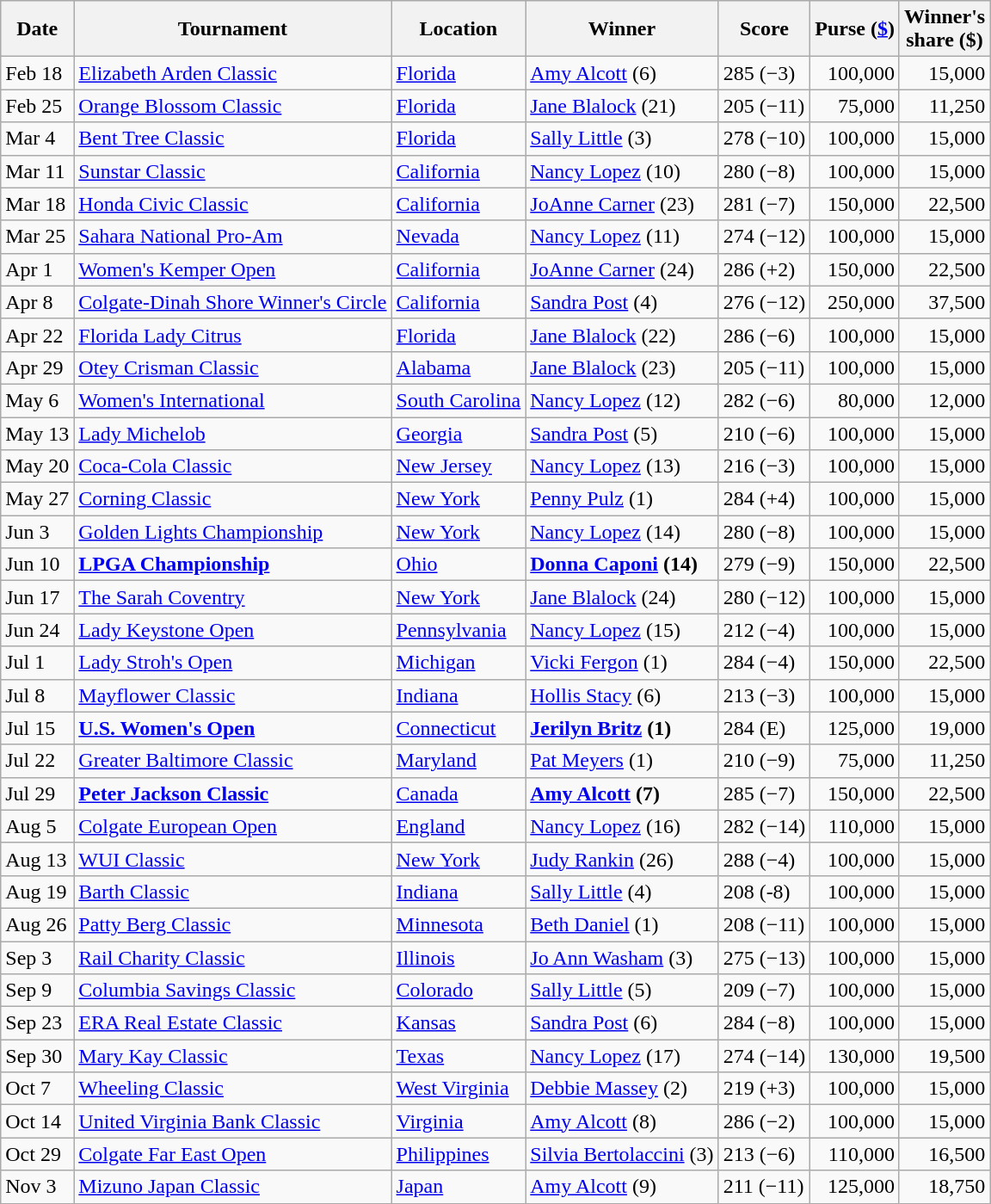<table class=wikitable>
<tr>
<th>Date</th>
<th>Tournament</th>
<th>Location</th>
<th>Winner</th>
<th>Score</th>
<th>Purse (<a href='#'>$</a>)</th>
<th>Winner's<br>share ($)</th>
</tr>
<tr>
<td>Feb 18</td>
<td><a href='#'>Elizabeth Arden Classic</a></td>
<td><a href='#'>Florida</a></td>
<td> <a href='#'>Amy Alcott</a> (6)</td>
<td>285 (−3)</td>
<td align=right>100,000</td>
<td align=right>15,000</td>
</tr>
<tr>
<td>Feb 25</td>
<td><a href='#'>Orange Blossom Classic</a></td>
<td><a href='#'>Florida</a></td>
<td> <a href='#'>Jane Blalock</a> (21)</td>
<td>205 (−11)</td>
<td align=right>75,000</td>
<td align=right>11,250</td>
</tr>
<tr>
<td>Mar 4</td>
<td><a href='#'>Bent Tree Classic</a></td>
<td><a href='#'>Florida</a></td>
<td> <a href='#'>Sally Little</a> (3)</td>
<td>278 (−10)</td>
<td align=right>100,000</td>
<td align=right>15,000</td>
</tr>
<tr>
<td>Mar 11</td>
<td><a href='#'>Sunstar Classic</a></td>
<td><a href='#'>California</a></td>
<td> <a href='#'>Nancy Lopez</a> (10)</td>
<td>280 (−8)</td>
<td align=right>100,000</td>
<td align=right>15,000</td>
</tr>
<tr>
<td>Mar 18</td>
<td><a href='#'>Honda Civic Classic</a></td>
<td><a href='#'>California</a></td>
<td> <a href='#'>JoAnne Carner</a> (23)</td>
<td>281 (−7)</td>
<td align=right>150,000</td>
<td align=right>22,500</td>
</tr>
<tr>
<td>Mar 25</td>
<td><a href='#'>Sahara National Pro-Am</a></td>
<td><a href='#'>Nevada</a></td>
<td> <a href='#'>Nancy Lopez</a> (11)</td>
<td>274 (−12)</td>
<td align=right>100,000</td>
<td align=right>15,000</td>
</tr>
<tr>
<td>Apr 1</td>
<td><a href='#'>Women's Kemper Open</a></td>
<td><a href='#'>California</a></td>
<td> <a href='#'>JoAnne Carner</a> (24)</td>
<td>286 (+2)</td>
<td align=right>150,000</td>
<td align=right>22,500</td>
</tr>
<tr>
<td>Apr 8</td>
<td><a href='#'>Colgate-Dinah Shore Winner's Circle</a></td>
<td><a href='#'>California</a></td>
<td> <a href='#'>Sandra Post</a> (4)</td>
<td>276 (−12)</td>
<td align=right>250,000</td>
<td align=right>37,500</td>
</tr>
<tr>
<td>Apr 22</td>
<td><a href='#'>Florida Lady Citrus</a></td>
<td><a href='#'>Florida</a></td>
<td> <a href='#'>Jane Blalock</a> (22)</td>
<td>286 (−6)</td>
<td align=right>100,000</td>
<td align=right>15,000</td>
</tr>
<tr>
<td>Apr 29</td>
<td><a href='#'>Otey Crisman Classic</a></td>
<td><a href='#'>Alabama</a></td>
<td> <a href='#'>Jane Blalock</a> (23)</td>
<td>205 (−11)</td>
<td align=right>100,000</td>
<td align=right>15,000</td>
</tr>
<tr>
<td>May 6</td>
<td><a href='#'>Women's International</a></td>
<td><a href='#'>South Carolina</a></td>
<td> <a href='#'>Nancy Lopez</a> (12)</td>
<td>282 (−6)</td>
<td align=right>80,000</td>
<td align=right>12,000</td>
</tr>
<tr>
<td>May 13</td>
<td><a href='#'>Lady Michelob</a></td>
<td><a href='#'>Georgia</a></td>
<td> <a href='#'>Sandra Post</a> (5)</td>
<td>210 (−6)</td>
<td align=right>100,000</td>
<td align=right>15,000</td>
</tr>
<tr>
<td>May 20</td>
<td><a href='#'>Coca-Cola Classic</a></td>
<td><a href='#'>New Jersey</a></td>
<td> <a href='#'>Nancy Lopez</a> (13)</td>
<td>216 (−3)</td>
<td align=right>100,000</td>
<td align=right>15,000</td>
</tr>
<tr>
<td>May 27</td>
<td><a href='#'>Corning Classic</a></td>
<td><a href='#'>New York</a></td>
<td> <a href='#'>Penny Pulz</a> (1)</td>
<td>284 (+4)</td>
<td align=right>100,000</td>
<td align=right>15,000</td>
</tr>
<tr>
<td>Jun 3</td>
<td><a href='#'>Golden Lights Championship</a></td>
<td><a href='#'>New York</a></td>
<td> <a href='#'>Nancy Lopez</a> (14)</td>
<td>280 (−8)</td>
<td align=right>100,000</td>
<td align=right>15,000</td>
</tr>
<tr>
<td>Jun 10</td>
<td><strong><a href='#'>LPGA Championship</a></strong></td>
<td><a href='#'>Ohio</a></td>
<td> <strong><a href='#'>Donna Caponi</a> (14)</strong></td>
<td>279 (−9)</td>
<td align=right>150,000</td>
<td align=right>22,500</td>
</tr>
<tr>
<td>Jun 17</td>
<td><a href='#'>The Sarah Coventry</a></td>
<td><a href='#'>New York</a></td>
<td> <a href='#'>Jane Blalock</a> (24)</td>
<td>280 (−12)</td>
<td align=right>100,000</td>
<td align=right>15,000</td>
</tr>
<tr>
<td>Jun 24</td>
<td><a href='#'>Lady Keystone Open</a></td>
<td><a href='#'>Pennsylvania</a></td>
<td> <a href='#'>Nancy Lopez</a> (15)</td>
<td>212 (−4)</td>
<td align=right>100,000</td>
<td align=right>15,000</td>
</tr>
<tr>
<td>Jul 1</td>
<td><a href='#'>Lady Stroh's Open</a></td>
<td><a href='#'>Michigan</a></td>
<td> <a href='#'>Vicki Fergon</a> (1)</td>
<td>284 (−4)</td>
<td align=right>150,000</td>
<td align=right>22,500</td>
</tr>
<tr>
<td>Jul 8</td>
<td><a href='#'>Mayflower Classic</a></td>
<td><a href='#'>Indiana</a></td>
<td> <a href='#'>Hollis Stacy</a> (6)</td>
<td>213 (−3)</td>
<td align=right>100,000</td>
<td align=right>15,000</td>
</tr>
<tr>
<td>Jul 15</td>
<td><strong><a href='#'>U.S. Women's Open</a></strong></td>
<td><a href='#'>Connecticut</a></td>
<td> <strong><a href='#'>Jerilyn Britz</a> (1)</strong></td>
<td>284 (E)</td>
<td align=right>125,000</td>
<td align=right>19,000</td>
</tr>
<tr>
<td>Jul 22</td>
<td><a href='#'>Greater Baltimore Classic</a></td>
<td><a href='#'>Maryland</a></td>
<td> <a href='#'>Pat Meyers</a> (1)</td>
<td>210 (−9)</td>
<td align=right>75,000</td>
<td align=right>11,250</td>
</tr>
<tr>
<td>Jul 29</td>
<td><strong><a href='#'>Peter Jackson Classic</a></strong></td>
<td><a href='#'>Canada</a></td>
<td> <strong><a href='#'>Amy Alcott</a> (7)</strong></td>
<td>285 (−7)</td>
<td align=right>150,000</td>
<td align=right>22,500</td>
</tr>
<tr>
<td>Aug 5</td>
<td><a href='#'>Colgate European Open</a></td>
<td><a href='#'>England</a></td>
<td> <a href='#'>Nancy Lopez</a> (16)</td>
<td>282 (−14)</td>
<td align=right>110,000</td>
<td align=right>15,000</td>
</tr>
<tr>
<td>Aug 13 </td>
<td><a href='#'>WUI Classic</a></td>
<td><a href='#'>New York</a></td>
<td> <a href='#'>Judy Rankin</a> (26)</td>
<td>288 (−4)</td>
<td align=right>100,000</td>
<td align=right>15,000</td>
</tr>
<tr>
<td>Aug 19</td>
<td><a href='#'>Barth Classic</a></td>
<td><a href='#'>Indiana</a></td>
<td> <a href='#'>Sally Little</a> (4)</td>
<td>208 (-8)</td>
<td align=right>100,000</td>
<td align=right>15,000</td>
</tr>
<tr>
<td>Aug 26</td>
<td><a href='#'>Patty Berg Classic</a></td>
<td><a href='#'>Minnesota</a></td>
<td> <a href='#'>Beth Daniel</a> (1)</td>
<td>208 (−11)</td>
<td align=right>100,000</td>
<td align=right>15,000</td>
</tr>
<tr>
<td>Sep 3</td>
<td><a href='#'>Rail Charity Classic</a></td>
<td><a href='#'>Illinois</a></td>
<td> <a href='#'>Jo Ann Washam</a> (3)</td>
<td>275 (−13)</td>
<td align=right>100,000</td>
<td align=right>15,000</td>
</tr>
<tr>
<td>Sep 9</td>
<td><a href='#'>Columbia Savings Classic</a></td>
<td><a href='#'>Colorado</a></td>
<td> <a href='#'>Sally Little</a> (5)</td>
<td>209 (−7)</td>
<td align=right>100,000</td>
<td align=right>15,000</td>
</tr>
<tr>
<td>Sep 23</td>
<td><a href='#'>ERA Real Estate Classic</a></td>
<td><a href='#'>Kansas</a></td>
<td> <a href='#'>Sandra Post</a> (6)</td>
<td>284 (−8)</td>
<td align=right>100,000</td>
<td align=right>15,000</td>
</tr>
<tr>
<td>Sep 30</td>
<td><a href='#'>Mary Kay Classic</a></td>
<td><a href='#'>Texas</a></td>
<td> <a href='#'>Nancy Lopez</a> (17)</td>
<td>274 (−14)</td>
<td align=right>130,000</td>
<td align=right>19,500</td>
</tr>
<tr>
<td>Oct 7</td>
<td><a href='#'>Wheeling Classic</a></td>
<td><a href='#'>West Virginia</a></td>
<td> <a href='#'>Debbie Massey</a> (2)</td>
<td>219 (+3)</td>
<td align=right>100,000</td>
<td align=right>15,000</td>
</tr>
<tr>
<td>Oct 14</td>
<td><a href='#'>United Virginia Bank Classic</a></td>
<td><a href='#'>Virginia</a></td>
<td> <a href='#'>Amy Alcott</a> (8)</td>
<td>286 (−2)</td>
<td align=right>100,000</td>
<td align=right>15,000</td>
</tr>
<tr>
<td>Oct 29</td>
<td><a href='#'>Colgate Far East Open</a></td>
<td><a href='#'>Philippines</a></td>
<td> <a href='#'>Silvia Bertolaccini</a> (3)</td>
<td>213 (−6)</td>
<td align=right>110,000</td>
<td align=right>16,500</td>
</tr>
<tr>
<td>Nov 3</td>
<td><a href='#'>Mizuno Japan Classic</a></td>
<td><a href='#'>Japan</a></td>
<td> <a href='#'>Amy Alcott</a> (9)</td>
<td>211 (−11)</td>
<td align=right>125,000</td>
<td align=right>18,750</td>
</tr>
</table>
